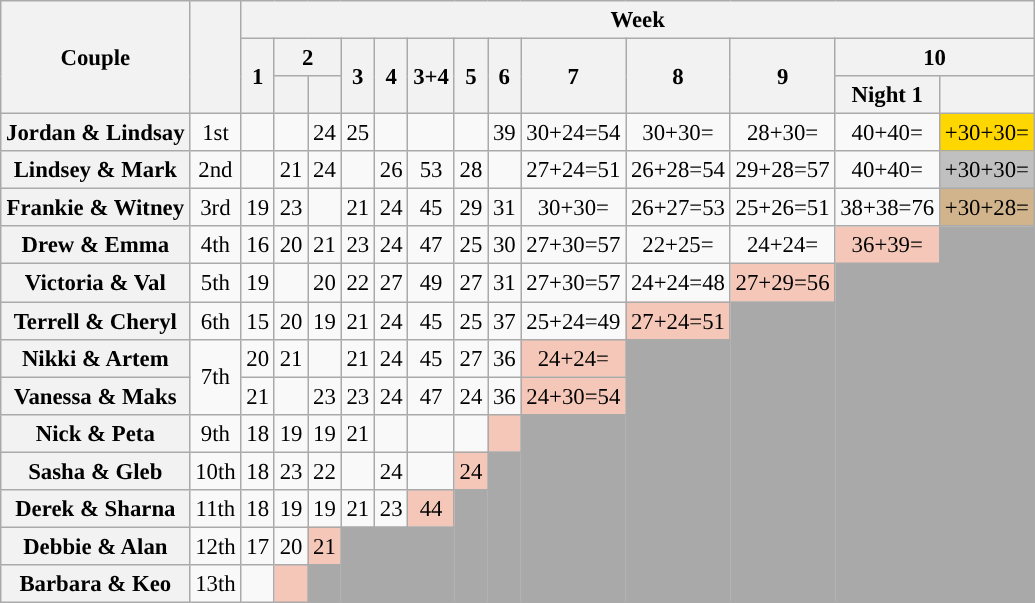<table class="wikitable sortable" style="text-align:center; font-size:95%">
<tr>
<th scope="col" rowspan="3" style="text-align:center;">Couple</th>
<th scope="col" rowspan="3" style="text-align:center;"></th>
<th colspan="13" style="text-align:center;">Week</th>
</tr>
<tr>
<th scope="col" rowspan=2>1</th>
<th scope="col" colspan=2>2</th>
<th scope="col" rowspan=2>3</th>
<th scope="col" rowspan=2>4</th>
<th scope="col" rowspan=2>3+4</th>
<th scope="col" rowspan=2>5</th>
<th scope="col" rowspan=2 style="text-align:center;font-weight:normal"><strong>6</strong></th>
<th scope="col" rowspan=2>7</th>
<th scope="col" rowspan=2>8</th>
<th scope="col" rowspan=2>9</th>
<th scope="col" colspan=2>10</th>
</tr>
<tr>
<th></th>
<th></th>
<th style="text-align:center;font-weight:normal"><strong>Night 1</strong></th>
<th></th>
</tr>
<tr>
<th scope="row">Jordan & Lindsay</th>
<td>1st</td>
<td></td>
<td></td>
<td>24</td>
<td>25</td>
<td></td>
<td></td>
<td></td>
<td>39</td>
<td>30+24=54</td>
<td>30+30=</td>
<td>28+30=</td>
<td>40+40=</td>
<td bgcolor=gold >+30+30=</td>
</tr>
<tr>
<th scope="row">Lindsey & Mark</th>
<td>2nd</td>
<td></td>
<td>21</td>
<td>24</td>
<td></td>
<td>26</td>
<td>53</td>
<td>28</td>
<td></td>
<td>27+24=51</td>
<td>26+28=54</td>
<td>29+28=57</td>
<td>40+40=</td>
<td bgcolor=silver >+30+30=</td>
</tr>
<tr>
<th scope="row">Frankie & Witney</th>
<td>3rd</td>
<td>19</td>
<td>23</td>
<td></td>
<td>21</td>
<td>24</td>
<td>45</td>
<td>29</td>
<td>31</td>
<td>30+30=</td>
<td>26+27=53</td>
<td>25+26=51</td>
<td>38+38=76</td>
<td bgcolor=tan >+30+28=</td>
</tr>
<tr>
<th scope="row">Drew & Emma</th>
<td>4th</td>
<td>16</td>
<td>20</td>
<td>21</td>
<td>23</td>
<td>24</td>
<td>47</td>
<td>25</td>
<td>30</td>
<td>27+30=57</td>
<td>22+25=</td>
<td>24+24=</td>
<td bgcolor=f4c7b8 >36+39=</td>
<td colspan="1" rowspan="10" style="background:darkgrey;"></td>
</tr>
<tr>
<th scope="row">Victoria & Val</th>
<td>5th</td>
<td>19</td>
<td></td>
<td>20</td>
<td>22</td>
<td>27</td>
<td>49</td>
<td>27</td>
<td>31</td>
<td>27+30=57</td>
<td>24+24=48</td>
<td bgcolor=f4c7b8 >27+29=56</td>
<td rowspan="9" style="background:darkgrey;"></td>
</tr>
<tr>
<th scope="row">Terrell & Cheryl</th>
<td>6th</td>
<td>15</td>
<td>20</td>
<td>19</td>
<td>21</td>
<td>24</td>
<td>45</td>
<td>25</td>
<td>37</td>
<td>25+24=49</td>
<td bgcolor=f4c7b8 >27+24=51</td>
<td rowspan="8" style="background:darkgrey;"></td>
</tr>
<tr>
<th scope="row">Nikki & Artem</th>
<td rowspan=2>7th</td>
<td>20</td>
<td>21</td>
<td></td>
<td>21</td>
<td>24</td>
<td>45</td>
<td>27</td>
<td>36</td>
<td bgcolor=f4c7b8 >24+24=</td>
<td rowspan="7" style="background:darkgrey;"></td>
</tr>
<tr>
<th scope="row">Vanessa & Maks</th>
<td>21</td>
<td></td>
<td>23</td>
<td>23</td>
<td>24</td>
<td>47</td>
<td>24</td>
<td>36</td>
<td bgcolor=f4c7b8 >24+30=54</td>
</tr>
<tr>
<th scope="row">Nick & Peta</th>
<td>9th</td>
<td>18</td>
<td>19</td>
<td>19</td>
<td>21</td>
<td></td>
<td></td>
<td></td>
<td bgcolor=f4c7b8></td>
<td rowspan="5" style="background:darkgrey;"></td>
</tr>
<tr>
<th scope="row">Sasha & Gleb</th>
<td>10th</td>
<td>18</td>
<td>23</td>
<td>22</td>
<td></td>
<td>24</td>
<td></td>
<td bgcolor=f4c7b8>24</td>
<td rowspan="4" style="background:darkgrey;"></td>
</tr>
<tr>
<th scope="row">Derek & Sharna</th>
<td>11th</td>
<td>18</td>
<td>19</td>
<td>19</td>
<td>21</td>
<td>23</td>
<td bgcolor=f4c7b8>44</td>
<td rowspan="3" style="background:darkgrey;"></td>
</tr>
<tr>
<th scope="row">Debbie & Alan</th>
<td>12th</td>
<td>17</td>
<td>20</td>
<td bgcolor=f4c7b8>21</td>
<td colspan="3" rowspan="2" style="background:darkgrey;"></td>
</tr>
<tr>
<th scope="row">Barbara & Keo</th>
<td>13th</td>
<td></td>
<td bgcolor=f4c7b8></td>
<td style="background:darkgrey;"></td>
</tr>
</table>
